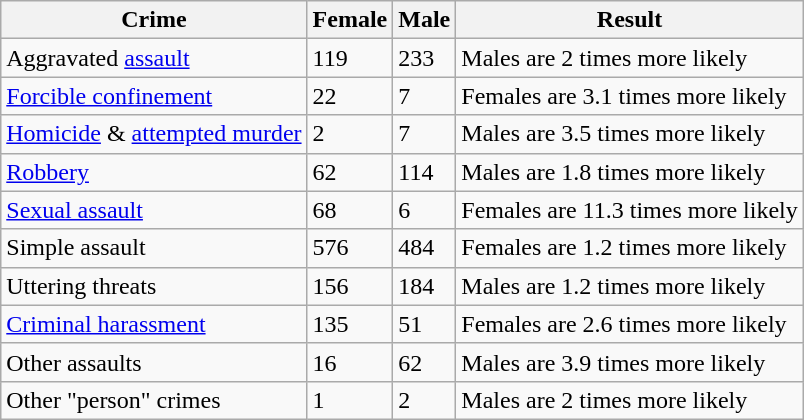<table class="wikitable collapsible col2right col3right">
<tr>
<th scope="col">Crime</th>
<th scope="col">Female</th>
<th scope="col">Male</th>
<th scope="col">Result</th>
</tr>
<tr>
<td>Aggravated <a href='#'>assault</a></td>
<td>119</td>
<td>233</td>
<td>Males are 2 times more likely</td>
</tr>
<tr>
<td><a href='#'>Forcible confinement</a></td>
<td>22</td>
<td>7</td>
<td>Females are 3.1 times more likely</td>
</tr>
<tr>
<td><a href='#'>Homicide</a> & <a href='#'>attempted murder</a></td>
<td>2</td>
<td>7</td>
<td>Males are 3.5 times more likely</td>
</tr>
<tr>
<td><a href='#'>Robbery</a></td>
<td>62</td>
<td>114</td>
<td>Males are 1.8 times more likely</td>
</tr>
<tr>
<td><a href='#'>Sexual assault</a></td>
<td>68</td>
<td>6</td>
<td>Females are 11.3 times more likely</td>
</tr>
<tr>
<td>Simple assault</td>
<td>576</td>
<td>484</td>
<td>Females are 1.2 times more likely</td>
</tr>
<tr>
<td>Uttering threats</td>
<td>156</td>
<td>184</td>
<td>Males are 1.2 times more likely</td>
</tr>
<tr>
<td><a href='#'>Criminal harassment</a></td>
<td>135</td>
<td>51</td>
<td>Females are 2.6 times more likely</td>
</tr>
<tr>
<td>Other assaults</td>
<td>16</td>
<td>62</td>
<td>Males are 3.9 times more likely</td>
</tr>
<tr>
<td>Other "person" crimes</td>
<td>1</td>
<td>2</td>
<td>Males are 2 times more likely</td>
</tr>
</table>
